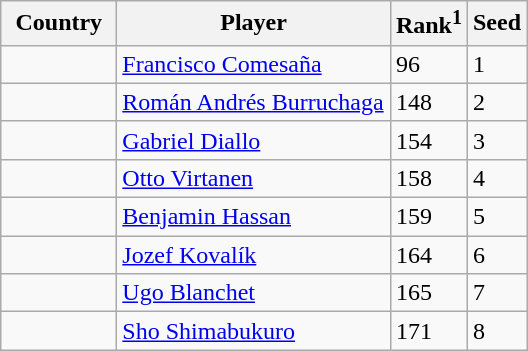<table class="sortable wikitable">
<tr>
<th width="70">Country</th>
<th width="175">Player</th>
<th>Rank<sup>1</sup></th>
<th>Seed</th>
</tr>
<tr>
<td></td>
<td><a href='#'>Francisco Comesaña</a></td>
<td>96</td>
<td>1</td>
</tr>
<tr>
<td></td>
<td><a href='#'>Román Andrés Burruchaga</a></td>
<td>148</td>
<td>2</td>
</tr>
<tr>
<td></td>
<td><a href='#'>Gabriel Diallo</a></td>
<td>154</td>
<td>3</td>
</tr>
<tr>
<td></td>
<td><a href='#'>Otto Virtanen</a></td>
<td>158</td>
<td>4</td>
</tr>
<tr>
<td></td>
<td><a href='#'>Benjamin Hassan</a></td>
<td>159</td>
<td>5</td>
</tr>
<tr>
<td></td>
<td><a href='#'>Jozef Kovalík</a></td>
<td>164</td>
<td>6</td>
</tr>
<tr>
<td></td>
<td><a href='#'>Ugo Blanchet</a></td>
<td>165</td>
<td>7</td>
</tr>
<tr>
<td></td>
<td><a href='#'>Sho Shimabukuro</a></td>
<td>171</td>
<td>8</td>
</tr>
</table>
